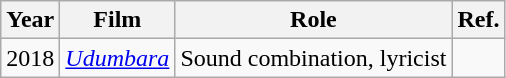<table class="wikitable">
<tr>
<th>Year</th>
<th>Film</th>
<th>Role</th>
<th>Ref.</th>
</tr>
<tr>
<td>2018</td>
<td><em><a href='#'>Udumbara</a></em></td>
<td>Sound combination, lyricist</td>
<td></td>
</tr>
</table>
